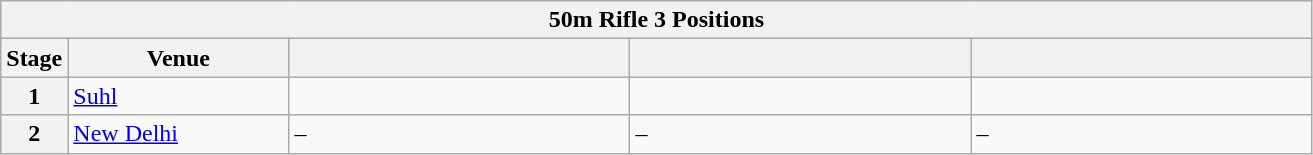<table class="wikitable">
<tr>
<th colspan="5">50m Rifle 3 Positions</th>
</tr>
<tr>
<th>Stage</th>
<th width=140>Venue</th>
<th width=220></th>
<th width=220></th>
<th width=220></th>
</tr>
<tr>
<th>1</th>
<td> <a href='#'>Suhl</a></td>
<td></td>
<td></td>
<td></td>
</tr>
<tr>
<th>2</th>
<td> <a href='#'>New Delhi</a></td>
<td –>–</td>
<td –>–</td>
<td –>–</td>
</tr>
</table>
